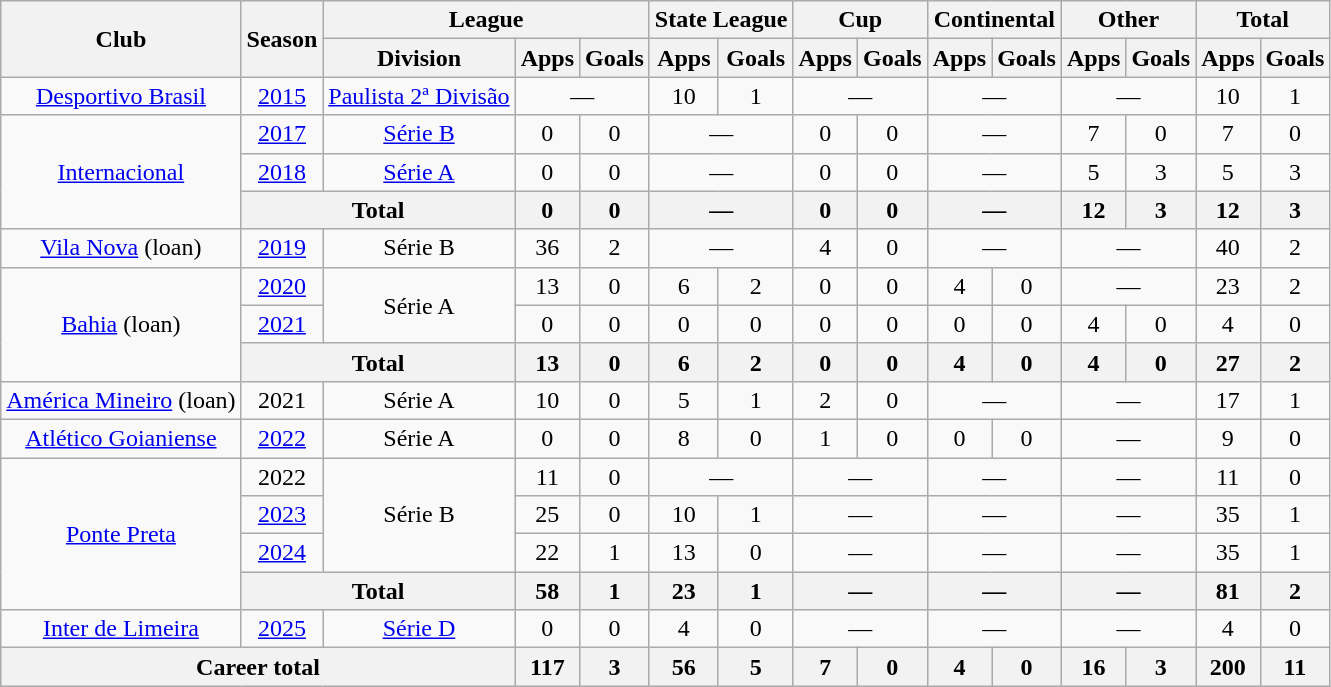<table class="wikitable" style="text-align: center;">
<tr>
<th rowspan="2">Club</th>
<th rowspan="2">Season</th>
<th colspan="3">League</th>
<th colspan="2">State League</th>
<th colspan="2">Cup</th>
<th colspan="2">Continental</th>
<th colspan="2">Other</th>
<th colspan="2">Total</th>
</tr>
<tr>
<th>Division</th>
<th>Apps</th>
<th>Goals</th>
<th>Apps</th>
<th>Goals</th>
<th>Apps</th>
<th>Goals</th>
<th>Apps</th>
<th>Goals</th>
<th>Apps</th>
<th>Goals</th>
<th>Apps</th>
<th>Goals</th>
</tr>
<tr>
<td valign="center"><a href='#'>Desportivo Brasil</a></td>
<td><a href='#'>2015</a></td>
<td><a href='#'>Paulista 2ª Divisão</a></td>
<td colspan="2">—</td>
<td>10</td>
<td>1</td>
<td colspan="2">—</td>
<td colspan="2">—</td>
<td colspan="2">—</td>
<td>10</td>
<td>1</td>
</tr>
<tr>
<td rowspan="3" valign="center"><a href='#'>Internacional</a></td>
<td><a href='#'>2017</a></td>
<td><a href='#'>Série B</a></td>
<td>0</td>
<td>0</td>
<td colspan="2">—</td>
<td>0</td>
<td>0</td>
<td colspan="2">—</td>
<td>7</td>
<td>0</td>
<td>7</td>
<td>0</td>
</tr>
<tr>
<td><a href='#'>2018</a></td>
<td><a href='#'>Série A</a></td>
<td>0</td>
<td>0</td>
<td colspan="2">—</td>
<td>0</td>
<td>0</td>
<td colspan="2">—</td>
<td>5</td>
<td>3</td>
<td>5</td>
<td>3</td>
</tr>
<tr>
<th colspan="2">Total</th>
<th>0</th>
<th>0</th>
<th colspan="2">—</th>
<th>0</th>
<th>0</th>
<th colspan="2">—</th>
<th>12</th>
<th>3</th>
<th>12</th>
<th>3</th>
</tr>
<tr>
<td valign="center"><a href='#'>Vila Nova</a> (loan)</td>
<td><a href='#'>2019</a></td>
<td>Série B</td>
<td>36</td>
<td>2</td>
<td colspan="2">—</td>
<td>4</td>
<td>0</td>
<td colspan="2">—</td>
<td colspan="2">—</td>
<td>40</td>
<td>2</td>
</tr>
<tr>
<td rowspan="3" valign="center"><a href='#'>Bahia</a> (loan)</td>
<td><a href='#'>2020</a></td>
<td rowspan="2">Série A</td>
<td>13</td>
<td>0</td>
<td>6</td>
<td>2</td>
<td>0</td>
<td>0</td>
<td>4</td>
<td>0</td>
<td colspan="2">—</td>
<td>23</td>
<td>2</td>
</tr>
<tr>
<td><a href='#'>2021</a></td>
<td>0</td>
<td>0</td>
<td>0</td>
<td>0</td>
<td>0</td>
<td>0</td>
<td>0</td>
<td>0</td>
<td>4</td>
<td>0</td>
<td>4</td>
<td>0</td>
</tr>
<tr>
<th colspan="2">Total</th>
<th>13</th>
<th>0</th>
<th>6</th>
<th>2</th>
<th>0</th>
<th>0</th>
<th>4</th>
<th>0</th>
<th>4</th>
<th>0</th>
<th>27</th>
<th>2</th>
</tr>
<tr>
<td valign="center"><a href='#'>América Mineiro</a> (loan)</td>
<td>2021</td>
<td>Série A</td>
<td>10</td>
<td>0</td>
<td>5</td>
<td>1</td>
<td>2</td>
<td>0</td>
<td colspan="2">—</td>
<td colspan="2">—</td>
<td>17</td>
<td>1</td>
</tr>
<tr>
<td valign="center"><a href='#'>Atlético Goianiense</a></td>
<td><a href='#'>2022</a></td>
<td>Série A</td>
<td>0</td>
<td>0</td>
<td>8</td>
<td>0</td>
<td>1</td>
<td>0</td>
<td>0</td>
<td>0</td>
<td colspan="2">—</td>
<td>9</td>
<td>0</td>
</tr>
<tr>
<td rowspan="4" valign="center"><a href='#'>Ponte Preta</a></td>
<td>2022</td>
<td rowspan="3">Série B</td>
<td>11</td>
<td>0</td>
<td colspan="2">—</td>
<td colspan="2">—</td>
<td colspan="2">—</td>
<td colspan="2">—</td>
<td>11</td>
<td>0</td>
</tr>
<tr>
<td><a href='#'>2023</a></td>
<td>25</td>
<td>0</td>
<td>10</td>
<td>1</td>
<td colspan="2">—</td>
<td colspan="2">—</td>
<td colspan="2">—</td>
<td>35</td>
<td>1</td>
</tr>
<tr>
<td><a href='#'>2024</a></td>
<td>22</td>
<td>1</td>
<td>13</td>
<td>0</td>
<td colspan="2">—</td>
<td colspan="2">—</td>
<td colspan="2">—</td>
<td>35</td>
<td>1</td>
</tr>
<tr>
<th colspan="2">Total</th>
<th>58</th>
<th>1</th>
<th>23</th>
<th>1</th>
<th colspan="2">—</th>
<th colspan="2">—</th>
<th colspan="2">—</th>
<th>81</th>
<th>2</th>
</tr>
<tr>
<td valign="center"><a href='#'>Inter de Limeira</a></td>
<td><a href='#'>2025</a></td>
<td><a href='#'>Série D</a></td>
<td>0</td>
<td>0</td>
<td>4</td>
<td>0</td>
<td colspan="2">—</td>
<td colspan="2">—</td>
<td colspan="2">—</td>
<td>4</td>
<td>0</td>
</tr>
<tr>
<th colspan="3"><strong>Career total</strong></th>
<th>117</th>
<th>3</th>
<th>56</th>
<th>5</th>
<th>7</th>
<th>0</th>
<th>4</th>
<th>0</th>
<th>16</th>
<th>3</th>
<th>200</th>
<th>11</th>
</tr>
</table>
